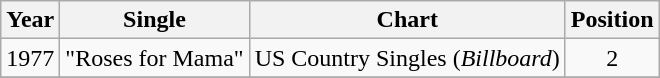<table class="wikitable">
<tr>
<th>Year</th>
<th>Single</th>
<th>Chart</th>
<th>Position</th>
</tr>
<tr>
<td>1977</td>
<td>"Roses for Mama"</td>
<td>US Country Singles (<em>Billboard</em>)</td>
<td align="center">2</td>
</tr>
<tr>
</tr>
</table>
